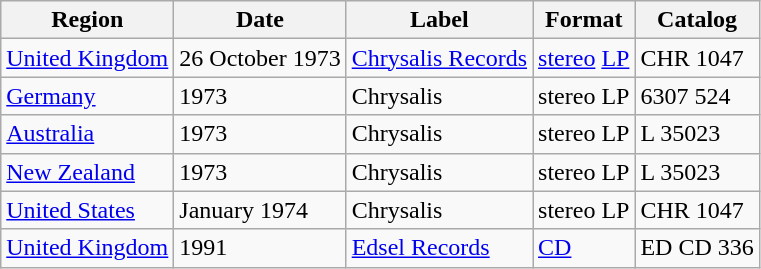<table class="wikitable">
<tr>
<th>Region</th>
<th>Date</th>
<th>Label</th>
<th>Format</th>
<th>Catalog</th>
</tr>
<tr>
<td rowspan="1"><a href='#'>United Kingdom</a></td>
<td rowspan="1">26 October 1973</td>
<td rowspan="1"><a href='#'>Chrysalis Records</a></td>
<td><a href='#'>stereo</a> <a href='#'>LP</a></td>
<td>CHR 1047</td>
</tr>
<tr>
<td><a href='#'>Germany</a></td>
<td>1973</td>
<td>Chrysalis</td>
<td>stereo LP</td>
<td>6307 524</td>
</tr>
<tr>
<td><a href='#'>Australia</a></td>
<td>1973</td>
<td>Chrysalis</td>
<td>stereo LP</td>
<td>L 35023</td>
</tr>
<tr>
<td><a href='#'>New Zealand</a></td>
<td>1973</td>
<td>Chrysalis</td>
<td>stereo LP</td>
<td>L 35023</td>
</tr>
<tr>
<td><a href='#'>United States</a></td>
<td>January 1974</td>
<td>Chrysalis</td>
<td>stereo LP</td>
<td>CHR 1047</td>
</tr>
<tr>
<td><a href='#'>United Kingdom</a></td>
<td>1991</td>
<td><a href='#'>Edsel Records</a></td>
<td><a href='#'>CD</a></td>
<td>ED CD 336</td>
</tr>
</table>
